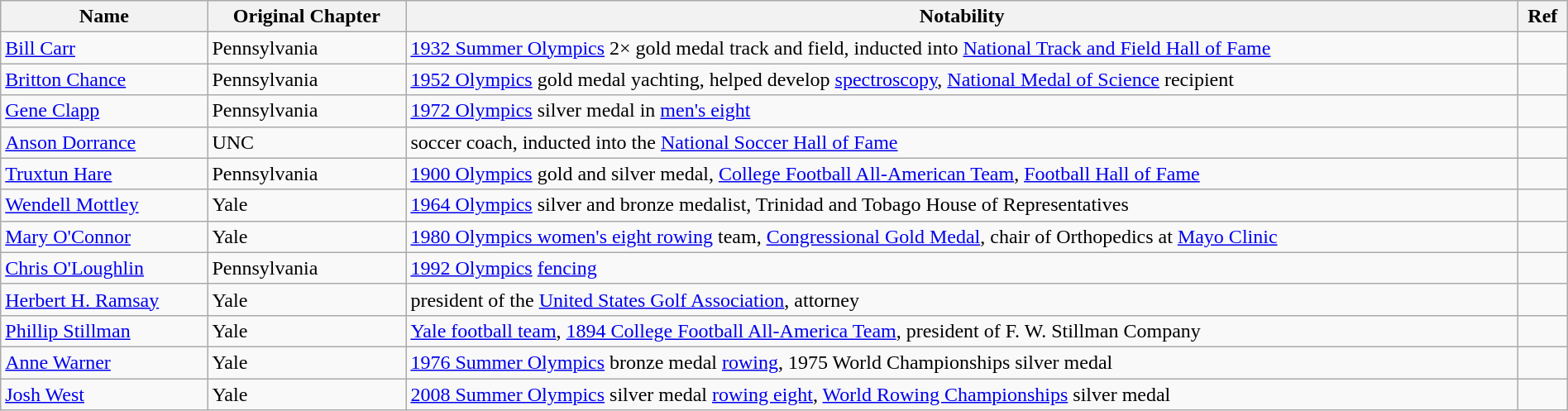<table class="sortable wikitable" style="width:100%;">
<tr>
<th>Name</th>
<th>Original Chapter</th>
<th>Notability</th>
<th>Ref</th>
</tr>
<tr>
<td><a href='#'>Bill Carr</a></td>
<td>Pennsylvania</td>
<td><a href='#'>1932 Summer Olympics</a> 2× gold medal track and field, inducted into <a href='#'>National Track and Field Hall of Fame</a></td>
<td></td>
</tr>
<tr>
<td><a href='#'>Britton Chance</a></td>
<td>Pennsylvania</td>
<td><a href='#'>1952 Olympics</a> gold medal yachting, helped develop <a href='#'>spectroscopy</a>, <a href='#'>National Medal of Science</a> recipient</td>
<td></td>
</tr>
<tr>
<td><a href='#'>Gene Clapp</a></td>
<td>Pennsylvania</td>
<td><a href='#'>1972 Olympics</a> silver medal in <a href='#'>men's eight</a></td>
<td></td>
</tr>
<tr>
<td><a href='#'>Anson Dorrance</a></td>
<td>UNC</td>
<td>soccer coach, inducted into the <a href='#'>National Soccer Hall of Fame</a></td>
<td></td>
</tr>
<tr>
<td><a href='#'>Truxtun Hare</a></td>
<td>Pennsylvania</td>
<td><a href='#'>1900 Olympics</a> gold and silver medal, <a href='#'>College Football All-American Team</a>, <a href='#'>Football Hall of Fame</a></td>
<td></td>
</tr>
<tr>
<td><a href='#'>Wendell Mottley</a></td>
<td>Yale</td>
<td><a href='#'>1964 Olympics</a> silver and bronze medalist, Trinidad and Tobago House of Representatives</td>
<td></td>
</tr>
<tr>
<td><a href='#'>Mary O'Connor</a></td>
<td>Yale</td>
<td><a href='#'>1980 Olympics women's eight rowing</a> team, <a href='#'>Congressional Gold Medal</a>, chair of Orthopedics at <a href='#'>Mayo Clinic</a></td>
<td></td>
</tr>
<tr>
<td><a href='#'>Chris O'Loughlin</a></td>
<td>Pennsylvania</td>
<td><a href='#'>1992 Olympics</a> <a href='#'>fencing</a></td>
<td></td>
</tr>
<tr>
<td><a href='#'>Herbert H. Ramsay</a></td>
<td>Yale</td>
<td>president of the <a href='#'>United States Golf Association</a>, attorney</td>
<td></td>
</tr>
<tr>
<td><a href='#'>Phillip Stillman</a></td>
<td>Yale</td>
<td><a href='#'>Yale football team</a>, <a href='#'>1894 College Football All-America Team</a>, president of F. W. Stillman Company</td>
<td></td>
</tr>
<tr>
<td><a href='#'>Anne Warner</a></td>
<td>Yale</td>
<td><a href='#'>1976 Summer Olympics</a> bronze medal <a href='#'>rowing</a>, 1975 World Championships silver medal</td>
<td></td>
</tr>
<tr>
<td><a href='#'>Josh West</a></td>
<td>Yale</td>
<td><a href='#'>2008 Summer Olympics</a> silver medal <a href='#'>rowing eight</a>, <a href='#'>World Rowing Championships</a> silver medal</td>
<td></td>
</tr>
</table>
